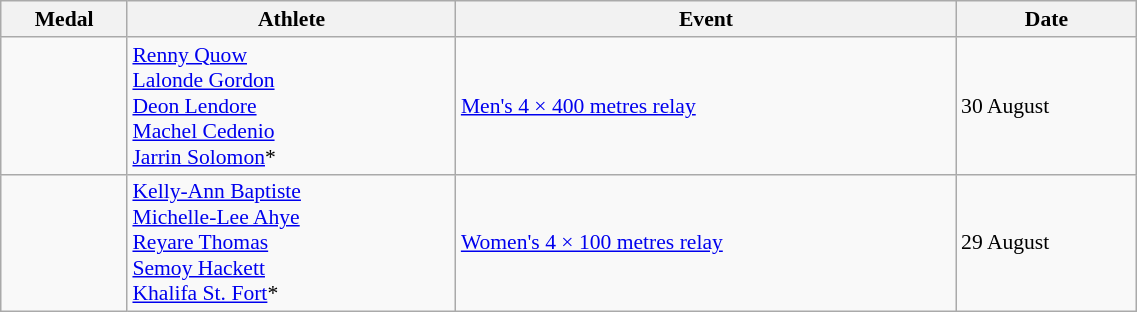<table class="wikitable" style="font-size:90%" width=60%>
<tr>
<th>Medal</th>
<th>Athlete</th>
<th>Event</th>
<th>Date</th>
</tr>
<tr>
<td></td>
<td><a href='#'>Renny Quow</a><br><a href='#'>Lalonde Gordon</a><br><a href='#'>Deon Lendore</a><br><a href='#'>Machel Cedenio</a><br><a href='#'>Jarrin Solomon</a>*</td>
<td><a href='#'>Men's 4 × 400 metres relay</a></td>
<td>30 August</td>
</tr>
<tr>
<td></td>
<td><a href='#'>Kelly-Ann Baptiste</a><br><a href='#'>Michelle-Lee Ahye</a><br><a href='#'>Reyare Thomas</a><br><a href='#'>Semoy Hackett</a><br><a href='#'>Khalifa St. Fort</a>*</td>
<td><a href='#'>Women's 4 × 100 metres relay</a></td>
<td>29 August</td>
</tr>
</table>
